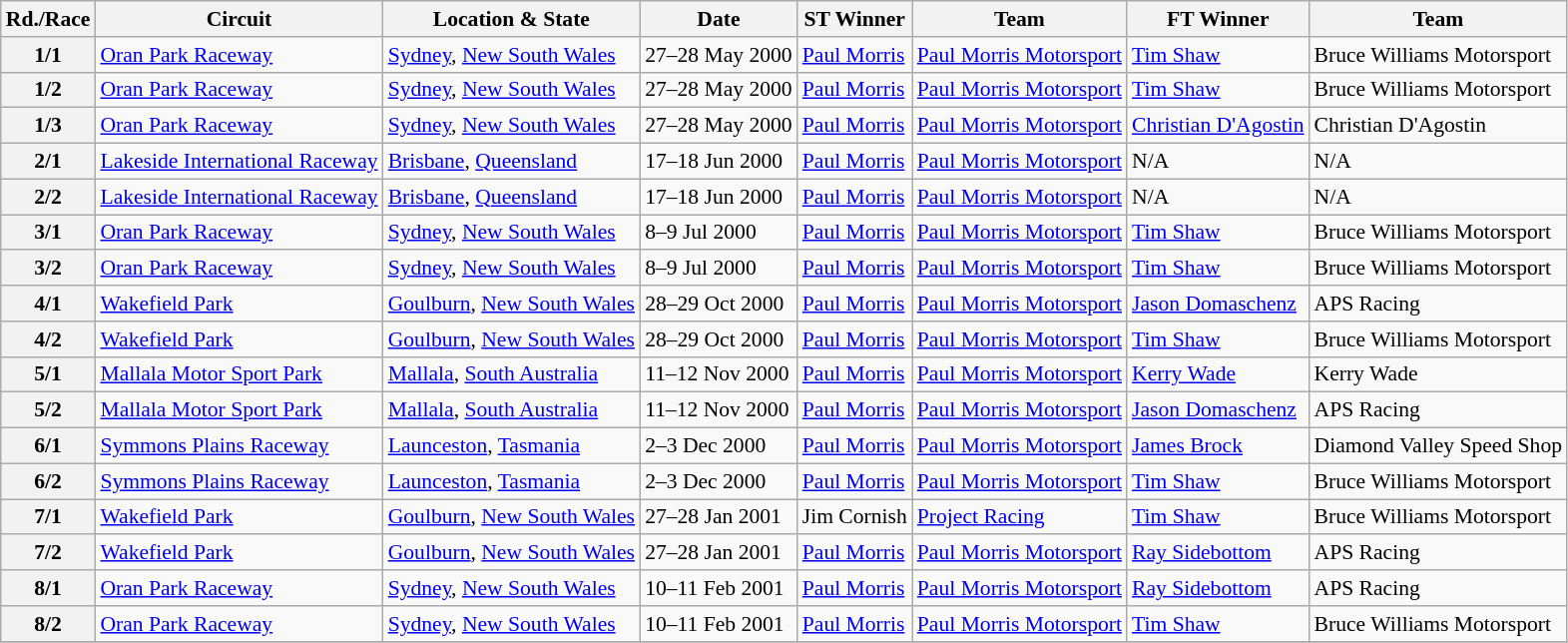<table class="wikitable" style="font-size: 90%">
<tr>
<th>Rd./Race</th>
<th>Circuit</th>
<th>Location & State</th>
<th>Date</th>
<th>ST Winner</th>
<th>Team</th>
<th>FT Winner</th>
<th>Team</th>
</tr>
<tr>
<th>1/1</th>
<td><a href='#'>Oran Park Raceway</a></td>
<td><a href='#'>Sydney</a>, <a href='#'>New South Wales</a></td>
<td>27–28 May 2000</td>
<td><a href='#'>Paul Morris</a></td>
<td><a href='#'>Paul Morris Motorsport</a></td>
<td><a href='#'>Tim Shaw</a></td>
<td>Bruce Williams Motorsport</td>
</tr>
<tr>
<th>1/2</th>
<td><a href='#'>Oran Park Raceway</a></td>
<td><a href='#'>Sydney</a>, <a href='#'>New South Wales</a></td>
<td>27–28 May 2000</td>
<td><a href='#'>Paul Morris</a></td>
<td><a href='#'>Paul Morris Motorsport</a></td>
<td><a href='#'>Tim Shaw</a></td>
<td>Bruce Williams Motorsport</td>
</tr>
<tr>
<th>1/3</th>
<td><a href='#'>Oran Park Raceway</a></td>
<td><a href='#'>Sydney</a>, <a href='#'>New South Wales</a></td>
<td>27–28 May 2000</td>
<td><a href='#'>Paul Morris</a></td>
<td><a href='#'>Paul Morris Motorsport</a></td>
<td><a href='#'>Christian D'Agostin</a></td>
<td>Christian D'Agostin</td>
</tr>
<tr>
<th>2/1</th>
<td><a href='#'>Lakeside International Raceway</a></td>
<td><a href='#'>Brisbane</a>, <a href='#'>Queensland</a></td>
<td>17–18 Jun 2000</td>
<td><a href='#'>Paul Morris</a></td>
<td><a href='#'>Paul Morris Motorsport</a></td>
<td>N/A</td>
<td>N/A</td>
</tr>
<tr>
<th>2/2</th>
<td><a href='#'>Lakeside International Raceway</a></td>
<td><a href='#'>Brisbane</a>, <a href='#'>Queensland</a></td>
<td>17–18 Jun 2000</td>
<td><a href='#'>Paul Morris</a></td>
<td><a href='#'>Paul Morris Motorsport</a></td>
<td>N/A</td>
<td>N/A</td>
</tr>
<tr>
<th>3/1</th>
<td><a href='#'>Oran Park Raceway</a></td>
<td><a href='#'>Sydney</a>, <a href='#'>New South Wales</a></td>
<td>8–9 Jul 2000</td>
<td><a href='#'>Paul Morris</a></td>
<td><a href='#'>Paul Morris Motorsport</a></td>
<td><a href='#'>Tim Shaw</a></td>
<td>Bruce Williams Motorsport</td>
</tr>
<tr>
<th>3/2</th>
<td><a href='#'>Oran Park Raceway</a></td>
<td><a href='#'>Sydney</a>, <a href='#'>New South Wales</a></td>
<td>8–9 Jul 2000</td>
<td><a href='#'>Paul Morris</a></td>
<td><a href='#'>Paul Morris Motorsport</a></td>
<td><a href='#'>Tim Shaw</a></td>
<td>Bruce Williams Motorsport</td>
</tr>
<tr>
<th>4/1</th>
<td><a href='#'>Wakefield Park</a></td>
<td><a href='#'>Goulburn</a>, <a href='#'>New South Wales</a></td>
<td>28–29 Oct 2000</td>
<td><a href='#'>Paul Morris</a></td>
<td><a href='#'>Paul Morris Motorsport</a></td>
<td><a href='#'>Jason Domaschenz</a></td>
<td>APS Racing</td>
</tr>
<tr>
<th>4/2</th>
<td><a href='#'>Wakefield Park</a></td>
<td><a href='#'>Goulburn</a>, <a href='#'>New South Wales</a></td>
<td>28–29 Oct 2000</td>
<td><a href='#'>Paul Morris</a></td>
<td><a href='#'>Paul Morris Motorsport</a></td>
<td><a href='#'>Tim Shaw</a></td>
<td>Bruce Williams Motorsport</td>
</tr>
<tr>
<th>5/1</th>
<td><a href='#'>Mallala Motor Sport Park</a></td>
<td><a href='#'>Mallala</a>, <a href='#'>South Australia</a></td>
<td>11–12 Nov 2000</td>
<td><a href='#'>Paul Morris</a></td>
<td><a href='#'>Paul Morris Motorsport</a></td>
<td><a href='#'>Kerry Wade</a></td>
<td>Kerry Wade</td>
</tr>
<tr>
<th>5/2</th>
<td><a href='#'>Mallala Motor Sport Park</a></td>
<td><a href='#'>Mallala</a>, <a href='#'>South Australia</a></td>
<td>11–12 Nov 2000</td>
<td><a href='#'>Paul Morris</a></td>
<td><a href='#'>Paul Morris Motorsport</a></td>
<td><a href='#'>Jason Domaschenz</a></td>
<td>APS Racing</td>
</tr>
<tr>
<th>6/1</th>
<td><a href='#'>Symmons Plains Raceway</a></td>
<td><a href='#'>Launceston</a>, <a href='#'>Tasmania</a></td>
<td>2–3 Dec 2000</td>
<td><a href='#'>Paul Morris</a></td>
<td><a href='#'>Paul Morris Motorsport</a></td>
<td><a href='#'>James Brock</a></td>
<td>Diamond Valley Speed Shop</td>
</tr>
<tr>
<th>6/2</th>
<td><a href='#'>Symmons Plains Raceway</a></td>
<td><a href='#'>Launceston</a>, <a href='#'>Tasmania</a></td>
<td>2–3 Dec 2000</td>
<td><a href='#'>Paul Morris</a></td>
<td><a href='#'>Paul Morris Motorsport</a></td>
<td><a href='#'>Tim Shaw</a></td>
<td>Bruce Williams Motorsport</td>
</tr>
<tr>
<th>7/1</th>
<td><a href='#'>Wakefield Park</a></td>
<td><a href='#'>Goulburn</a>, <a href='#'>New South Wales</a></td>
<td>27–28 Jan 2001</td>
<td>Jim Cornish</td>
<td><a href='#'>Project Racing</a></td>
<td><a href='#'>Tim Shaw</a></td>
<td>Bruce Williams Motorsport</td>
</tr>
<tr>
<th>7/2</th>
<td><a href='#'>Wakefield Park</a></td>
<td><a href='#'>Goulburn</a>, <a href='#'>New South Wales</a></td>
<td>27–28 Jan 2001</td>
<td><a href='#'>Paul Morris</a></td>
<td><a href='#'>Paul Morris Motorsport</a></td>
<td><a href='#'>Ray Sidebottom</a></td>
<td>APS Racing</td>
</tr>
<tr>
<th>8/1</th>
<td><a href='#'>Oran Park Raceway</a></td>
<td><a href='#'>Sydney</a>, <a href='#'>New South Wales</a></td>
<td>10–11 Feb 2001</td>
<td><a href='#'>Paul Morris</a></td>
<td><a href='#'>Paul Morris Motorsport</a></td>
<td><a href='#'>Ray Sidebottom</a></td>
<td>APS Racing</td>
</tr>
<tr>
<th>8/2</th>
<td><a href='#'>Oran Park Raceway</a></td>
<td><a href='#'>Sydney</a>, <a href='#'>New South Wales</a></td>
<td>10–11 Feb 2001</td>
<td><a href='#'>Paul Morris</a></td>
<td><a href='#'>Paul Morris Motorsport</a></td>
<td><a href='#'>Tim Shaw</a></td>
<td>Bruce Williams Motorsport</td>
</tr>
<tr>
</tr>
</table>
